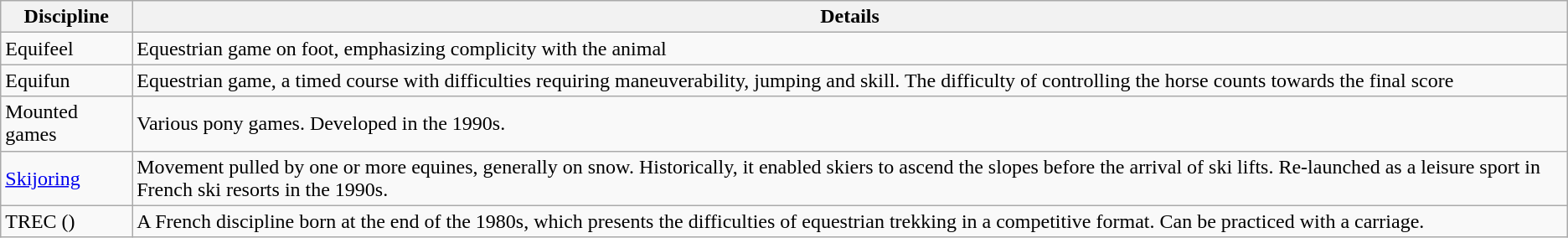<table class="wikitable">
<tr>
<th>Discipline</th>
<th>Details</th>
</tr>
<tr>
<td>Equifeel</td>
<td>Equestrian game on foot, emphasizing complicity with the animal</td>
</tr>
<tr>
<td>Equifun</td>
<td>Equestrian game, a timed course with difficulties requiring maneuverability, jumping and skill. The difficulty of controlling the horse counts towards the final score</td>
</tr>
<tr>
<td>Mounted games</td>
<td>Various pony games. Developed in the 1990s.</td>
</tr>
<tr>
<td><a href='#'>Skijoring</a></td>
<td>Movement pulled by one or more equines, generally on snow. Historically, it enabled skiers to ascend the slopes before the arrival of ski lifts. Re-launched as a leisure sport in French ski resorts in the 1990s.</td>
</tr>
<tr>
<td>TREC ()</td>
<td>A French discipline born at the end of the 1980s, which presents the difficulties of equestrian trekking in a competitive format. Can be practiced with a carriage.</td>
</tr>
</table>
